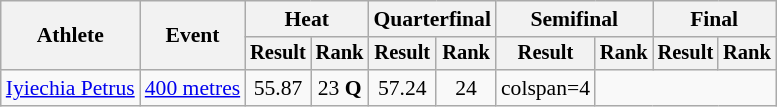<table class=wikitable style=font-size:90%>
<tr>
<th rowspan=2>Athlete</th>
<th rowspan=2>Event</th>
<th colspan=2>Heat</th>
<th colspan=2>Quarterfinal</th>
<th colspan=2>Semifinal</th>
<th colspan=2>Final</th>
</tr>
<tr style=font-size:95%>
<th>Result</th>
<th>Rank</th>
<th>Result</th>
<th>Rank</th>
<th>Result</th>
<th>Rank</th>
<th>Result</th>
<th>Rank</th>
</tr>
<tr align=center>
<td align=left><a href='#'>Iyiechia Petrus</a></td>
<td align=left><a href='#'>400 metres</a></td>
<td>55.87</td>
<td>23 <strong>Q</strong></td>
<td>57.24</td>
<td>24</td>
<td>colspan=4 </td>
</tr>
</table>
